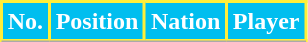<table class="wikitable sortable">
<tr>
<th style="background-color:#00BEEF; color:#FFFFFF; border:2px solid #FFEF39;" scope="col">No.</th>
<th style="background-color:#00BEEF; color:#FFFFFF; border:2px solid #FFEF39;">Position</th>
<th style="background-color:#00BEEF; color:#FFFFFF; border:2px solid #FFEF39;" scope="col">Nation</th>
<th style="background-color:#00BEEF; color:#FFFFFF; border:2px solid #FFEF39;" scope="col">Player</th>
</tr>
<tr>
</tr>
</table>
